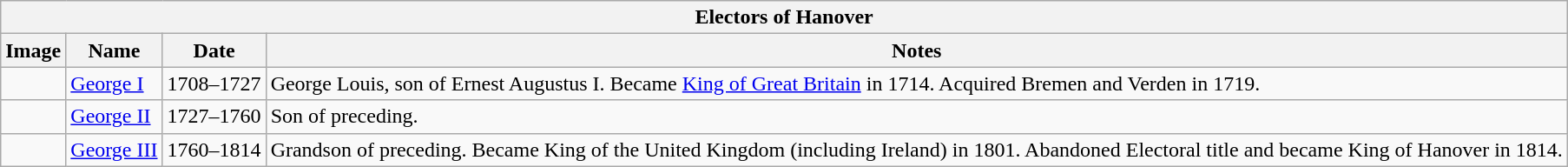<table class="wikitable">
<tr>
<th colspan=4>Electors of Hanover</th>
</tr>
<tr>
<th>Image</th>
<th>Name</th>
<th>Date</th>
<th>Notes</th>
</tr>
<tr>
<td></td>
<td><a href='#'>George I</a></td>
<td>1708–1727</td>
<td>George Louis, son of Ernest Augustus I. Became <a href='#'>King of Great Britain</a> in 1714. Acquired Bremen and Verden in 1719.</td>
</tr>
<tr>
<td></td>
<td><a href='#'>George II</a></td>
<td>1727–1760</td>
<td>Son of preceding.</td>
</tr>
<tr>
<td></td>
<td><a href='#'>George III</a></td>
<td>1760–1814</td>
<td>Grandson of preceding. Became King of the United Kingdom (including Ireland) in 1801. Abandoned Electoral title and became King of Hanover in 1814.</td>
</tr>
</table>
